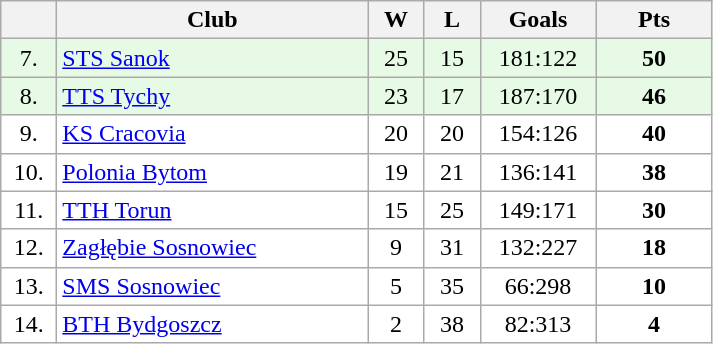<table class="wikitable">
<tr>
<th width="30"></th>
<th width="200">Club</th>
<th width="30">W</th>
<th width="30">L</th>
<th width="70">Goals</th>
<th width="70">Pts</th>
</tr>
<tr bgcolor="#e6fae6" align="center">
<td>7.</td>
<td align="left"><a href='#'>STS Sanok</a></td>
<td>25</td>
<td>15</td>
<td>181:122</td>
<td><strong>50</strong></td>
</tr>
<tr bgcolor="#e6fae6" align="center">
<td>8.</td>
<td align="left"><a href='#'>TTS Tychy</a></td>
<td>23</td>
<td>17</td>
<td>187:170</td>
<td><strong>46</strong></td>
</tr>
<tr bgcolor="#FFFFFF" align="center">
<td>9.</td>
<td align="left"><a href='#'>KS Cracovia</a></td>
<td>20</td>
<td>20</td>
<td>154:126</td>
<td><strong>40</strong></td>
</tr>
<tr bgcolor="#FFFFFF" align="center">
<td>10.</td>
<td align="left"><a href='#'>Polonia Bytom</a></td>
<td>19</td>
<td>21</td>
<td>136:141</td>
<td><strong>38</strong></td>
</tr>
<tr bgcolor="#FFFFFF" align="center">
<td>11.</td>
<td align="left"><a href='#'>TTH Torun</a></td>
<td>15</td>
<td>25</td>
<td>149:171</td>
<td><strong>30</strong></td>
</tr>
<tr bgcolor="#FFFFFF" align="center">
<td>12.</td>
<td align="left"><a href='#'>Zagłębie Sosnowiec</a></td>
<td>9</td>
<td>31</td>
<td>132:227</td>
<td><strong>18</strong></td>
</tr>
<tr bgcolor="#FFFFFF" align="center">
<td>13.</td>
<td align="left"><a href='#'>SMS Sosnowiec</a></td>
<td>5</td>
<td>35</td>
<td>66:298</td>
<td><strong>10</strong></td>
</tr>
<tr bgcolor="#FFFFFF" align="center">
<td>14.</td>
<td align="left"><a href='#'>BTH Bydgoszcz</a></td>
<td>2</td>
<td>38</td>
<td>82:313</td>
<td><strong>4</strong></td>
</tr>
</table>
